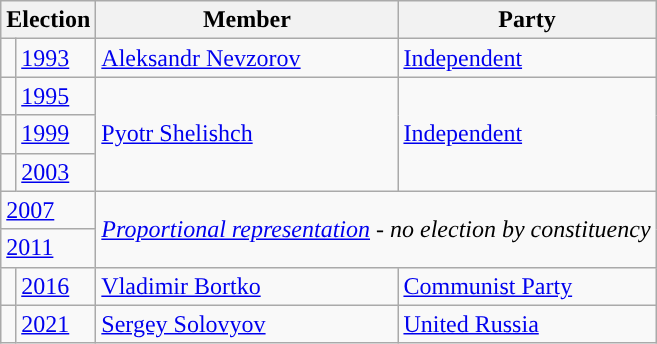<table class="wikitable">
<tr>
<th colspan="2">Election</th>
<th>Member</th>
<th>Party</th>
</tr>
<tr>
<td style="background-color:"></td>
<td><a href='#'>1993</a></td>
<td><a href='#'>Aleksandr Nevzorov</a></td>
<td><a href='#'>Independent</a></td>
</tr>
<tr>
<td style="background-color:"></td>
<td><a href='#'>1995</a></td>
<td rowspan=3><a href='#'>Pyotr Shelishch</a></td>
<td rowspan=3><a href='#'>Independent</a></td>
</tr>
<tr>
<td style="background-color:"></td>
<td><a href='#'>1999</a></td>
</tr>
<tr>
<td style="background-color:"></td>
<td><a href='#'>2003</a></td>
</tr>
<tr>
<td colspan=2><a href='#'>2007</a></td>
<td colspan=2 rowspan=2><em><a href='#'>Proportional representation</a> - no election by constituency</em></td>
</tr>
<tr>
<td colspan=2><a href='#'>2011</a></td>
</tr>
<tr>
<td style="background-color: "></td>
<td><a href='#'>2016</a></td>
<td><a href='#'>Vladimir Bortko</a></td>
<td><a href='#'>Communist Party</a></td>
</tr>
<tr>
<td style="background-color: "></td>
<td><a href='#'>2021</a></td>
<td><a href='#'>Sergey Solovyov</a></td>
<td><a href='#'>United Russia</a></td>
</tr>
</table>
